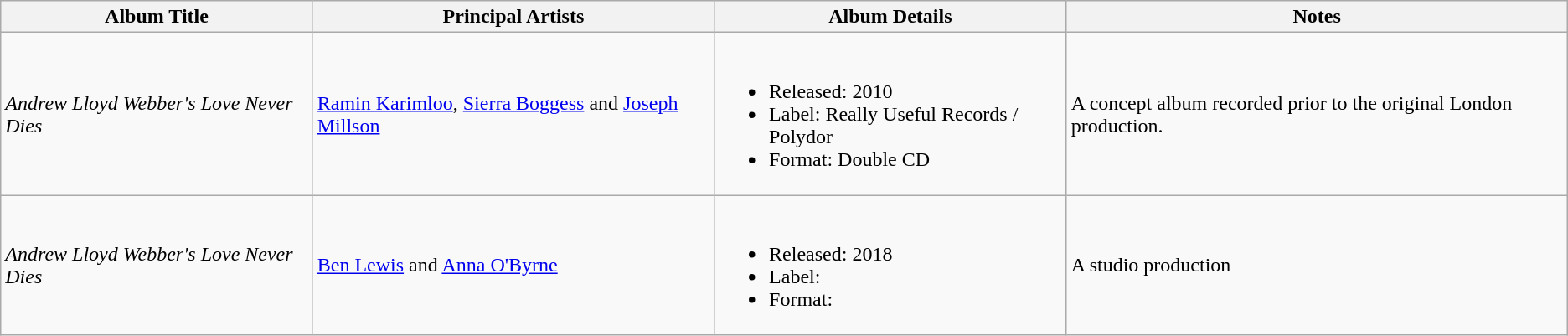<table class="wikitable">
<tr>
<th>Album Title</th>
<th>Principal Artists</th>
<th>Album Details</th>
<th>Notes</th>
</tr>
<tr>
<td><em>Andrew Lloyd Webber's Love Never Dies</em></td>
<td><a href='#'>Ramin Karimloo</a>, <a href='#'>Sierra Boggess</a> and <a href='#'>Joseph Millson</a></td>
<td><br><ul><li>Released: 2010</li><li>Label: Really Useful Records / Polydor</li><li>Format: Double CD</li></ul></td>
<td>A concept album recorded prior to the original London production.</td>
</tr>
<tr>
<td><em>Andrew Lloyd Webber's Love Never Dies</em></td>
<td><a href='#'>Ben Lewis</a> and <a href='#'>Anna O'Byrne</a></td>
<td><br><ul><li>Released: 2018</li><li>Label:</li><li>Format:</li></ul></td>
<td>A studio production</td>
</tr>
</table>
